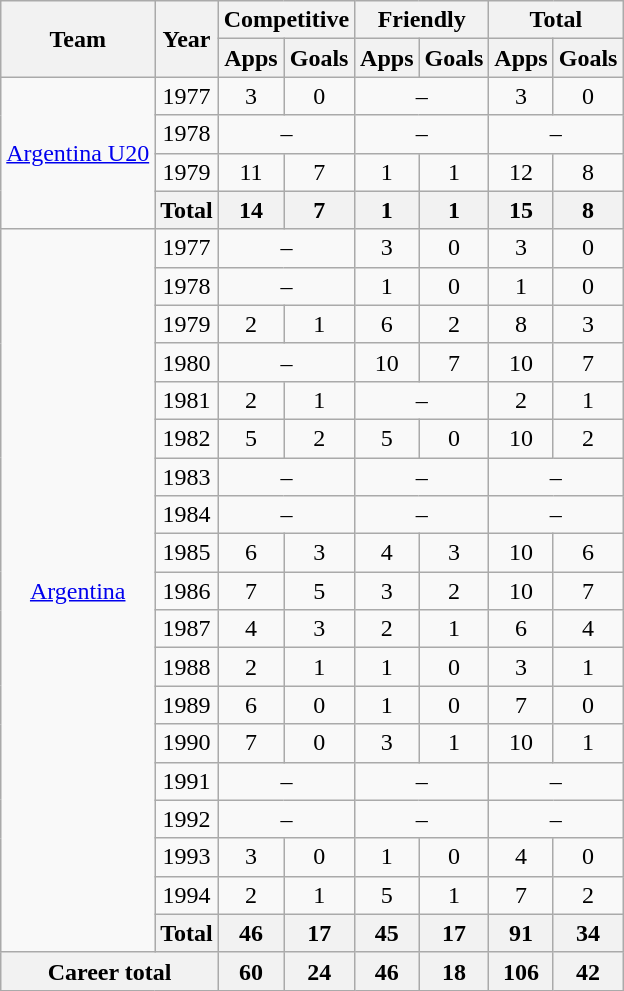<table class="wikitable" style="text-align:center">
<tr>
<th rowspan="2">Team</th>
<th rowspan="2">Year</th>
<th colspan="2">Competitive</th>
<th colspan="2">Friendly</th>
<th colspan="2">Total</th>
</tr>
<tr>
<th>Apps</th>
<th>Goals</th>
<th>Apps</th>
<th>Goals</th>
<th>Apps</th>
<th>Goals</th>
</tr>
<tr>
<td rowspan="4"><a href='#'>Argentina U20</a></td>
<td>1977</td>
<td>3</td>
<td>0</td>
<td colspan="2">–</td>
<td>3</td>
<td>0</td>
</tr>
<tr>
<td>1978</td>
<td colspan="2">–</td>
<td colspan="2">–</td>
<td colspan="2">–</td>
</tr>
<tr>
<td>1979</td>
<td>11</td>
<td>7</td>
<td>1</td>
<td>1</td>
<td>12</td>
<td>8</td>
</tr>
<tr>
<th>Total</th>
<th>14</th>
<th>7</th>
<th>1</th>
<th>1</th>
<th>15</th>
<th>8</th>
</tr>
<tr>
<td rowspan="19"><a href='#'>Argentina</a></td>
<td>1977</td>
<td colspan="2">–</td>
<td>3</td>
<td>0</td>
<td>3</td>
<td>0</td>
</tr>
<tr>
<td>1978</td>
<td colspan="2">–</td>
<td>1</td>
<td>0</td>
<td>1</td>
<td>0</td>
</tr>
<tr>
<td>1979</td>
<td>2</td>
<td>1</td>
<td>6</td>
<td>2</td>
<td>8</td>
<td>3</td>
</tr>
<tr>
<td>1980</td>
<td colspan="2">–</td>
<td>10</td>
<td>7</td>
<td>10</td>
<td>7</td>
</tr>
<tr>
<td>1981</td>
<td>2</td>
<td>1</td>
<td colspan="2">–</td>
<td>2</td>
<td>1</td>
</tr>
<tr>
<td>1982</td>
<td>5</td>
<td>2</td>
<td>5</td>
<td>0</td>
<td>10</td>
<td>2</td>
</tr>
<tr>
<td>1983</td>
<td colspan="2">–</td>
<td colspan="2">–</td>
<td colspan="2">–</td>
</tr>
<tr>
<td>1984</td>
<td colspan="2">–</td>
<td colspan="2">–</td>
<td colspan="2">–</td>
</tr>
<tr>
<td>1985</td>
<td>6</td>
<td>3</td>
<td>4</td>
<td>3</td>
<td>10</td>
<td>6</td>
</tr>
<tr>
<td>1986</td>
<td>7</td>
<td>5</td>
<td>3</td>
<td>2</td>
<td>10</td>
<td>7</td>
</tr>
<tr>
<td>1987</td>
<td>4</td>
<td>3</td>
<td>2</td>
<td>1</td>
<td>6</td>
<td>4</td>
</tr>
<tr>
<td>1988</td>
<td>2</td>
<td>1</td>
<td>1</td>
<td>0</td>
<td>3</td>
<td>1</td>
</tr>
<tr>
<td>1989</td>
<td>6</td>
<td>0</td>
<td>1</td>
<td>0</td>
<td>7</td>
<td>0</td>
</tr>
<tr>
<td>1990</td>
<td>7</td>
<td>0</td>
<td>3</td>
<td>1</td>
<td>10</td>
<td>1</td>
</tr>
<tr>
<td>1991</td>
<td colspan="2">–</td>
<td colspan="2">–</td>
<td colspan="2">–</td>
</tr>
<tr>
<td>1992</td>
<td colspan="2">–</td>
<td colspan="2">–</td>
<td colspan="2">–</td>
</tr>
<tr>
<td>1993</td>
<td>3</td>
<td>0</td>
<td>1</td>
<td>0</td>
<td>4</td>
<td>0</td>
</tr>
<tr>
<td>1994</td>
<td>2</td>
<td>1</td>
<td>5</td>
<td>1</td>
<td>7</td>
<td>2</td>
</tr>
<tr>
<th>Total</th>
<th>46</th>
<th>17</th>
<th>45</th>
<th>17</th>
<th>91</th>
<th>34</th>
</tr>
<tr>
<th colspan="2">Career total</th>
<th>60</th>
<th>24</th>
<th>46</th>
<th>18</th>
<th>106</th>
<th>42</th>
</tr>
</table>
